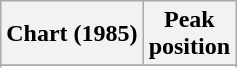<table class="wikitable sortable plainrowheaders" style="text-align:center">
<tr>
<th scope="col">Chart (1985)</th>
<th scope="col">Peak<br>position</th>
</tr>
<tr>
</tr>
<tr>
</tr>
<tr>
</tr>
</table>
